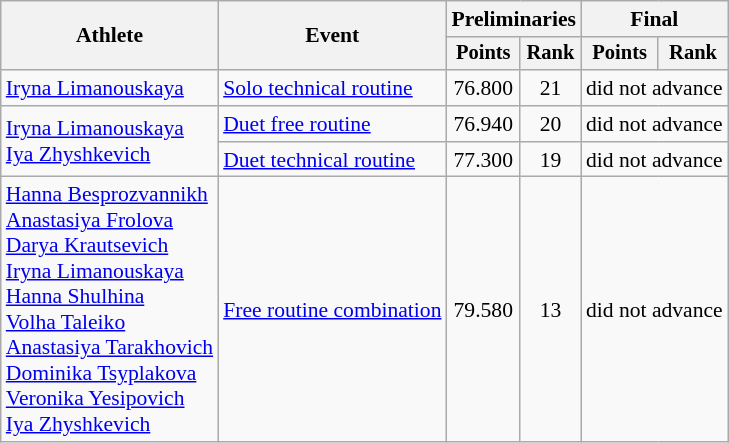<table class=wikitable style="font-size:90%">
<tr>
<th rowspan="2">Athlete</th>
<th rowspan="2">Event</th>
<th colspan="2">Preliminaries</th>
<th colspan="2">Final</th>
</tr>
<tr style="font-size:95%">
<th>Points</th>
<th>Rank</th>
<th>Points</th>
<th>Rank</th>
</tr>
<tr align=center>
<td align=left><a href='#'>Iryna Limanouskaya</a></td>
<td align=left><a href='#'>Solo technical routine</a></td>
<td>76.800</td>
<td>21</td>
<td colspan=2>did not advance</td>
</tr>
<tr align=center>
<td align=left rowspan=2><a href='#'>Iryna Limanouskaya</a><br><a href='#'>Iya Zhyshkevich</a></td>
<td align=left><a href='#'>Duet free routine</a></td>
<td>76.940</td>
<td>20</td>
<td colspan=2>did not advance</td>
</tr>
<tr align=center>
<td align=left><a href='#'>Duet technical routine</a></td>
<td>77.300</td>
<td>19</td>
<td colspan=2>did not advance</td>
</tr>
<tr align=center>
<td align=left><a href='#'>Hanna Besprozvannikh</a><br><a href='#'>Anastasiya Frolova</a><br><a href='#'>Darya Krautsevich</a><br><a href='#'>Iryna Limanouskaya</a><br><a href='#'>Hanna Shulhina</a><br><a href='#'>Volha Taleiko</a><br><a href='#'>Anastasiya Tarakhovich</a><br><a href='#'>Dominika Tsyplakova</a><br><a href='#'>Veronika Yesipovich</a><br><a href='#'>Iya Zhyshkevich</a></td>
<td align=left><a href='#'>Free routine combination</a></td>
<td>79.580</td>
<td>13</td>
<td colspan=2>did not advance</td>
</tr>
</table>
